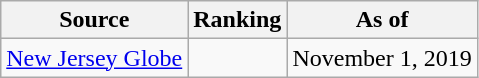<table class="wikitable" style="text-align:center">
<tr>
<th>Source</th>
<th>Ranking</th>
<th>As of</th>
</tr>
<tr>
<td align=left><a href='#'>New Jersey Globe</a></td>
<td></td>
<td>November 1, 2019</td>
</tr>
</table>
